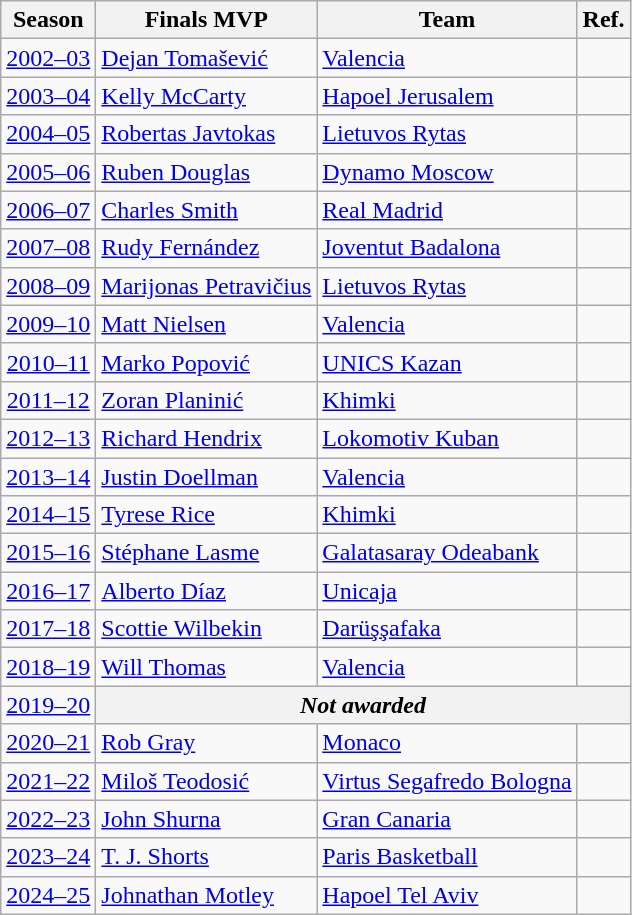<table class="wikitable sortable">
<tr>
<th>Season</th>
<th>Finals MVP</th>
<th>Team</th>
<th>Ref.</th>
</tr>
<tr>
<td style="text-align:center;"><a href='#'>2002–03</a></td>
<td> <a href='#'>Dejan Tomašević</a></td>
<td>  <a href='#'>Valencia</a></td>
<td style="text-align:center;"></td>
</tr>
<tr>
<td style="text-align:center;"><a href='#'>2003–04</a></td>
<td> <a href='#'>Kelly McCarty</a></td>
<td>  <a href='#'>Hapoel Jerusalem</a></td>
<td style="text-align:center;"></td>
</tr>
<tr>
<td style="text-align:center;"><a href='#'>2004–05</a></td>
<td> <a href='#'>Robertas Javtokas</a></td>
<td>  <a href='#'>Lietuvos Rytas</a></td>
<td style="text-align:center;"></td>
</tr>
<tr>
<td style="text-align:center;"><a href='#'>2005–06</a></td>
<td> <a href='#'>Ruben Douglas</a></td>
<td>  <a href='#'>Dynamo Moscow</a></td>
<td style="text-align:center;"></td>
</tr>
<tr>
<td style="text-align:center;"><a href='#'>2006–07</a></td>
<td> <a href='#'>Charles Smith</a></td>
<td>  <a href='#'>Real Madrid</a></td>
<td style="text-align:center;"></td>
</tr>
<tr>
<td style="text-align:center;"><a href='#'>2007–08</a></td>
<td> <a href='#'>Rudy Fernández</a></td>
<td>  <a href='#'>Joventut Badalona</a></td>
<td style="text-align:center;"></td>
</tr>
<tr>
<td style="text-align:center;"><a href='#'>2008–09</a></td>
<td> <a href='#'>Marijonas Petravičius</a></td>
<td>  <a href='#'>Lietuvos Rytas</a></td>
<td style="text-align:center;"></td>
</tr>
<tr>
<td style="text-align:center;"><a href='#'>2009–10</a></td>
<td> <a href='#'>Matt Nielsen</a></td>
<td>  <a href='#'>Valencia</a></td>
<td style="text-align:center;"></td>
</tr>
<tr>
<td style="text-align:center;"><a href='#'>2010–11</a></td>
<td> <a href='#'>Marko Popović</a></td>
<td>  <a href='#'>UNICS Kazan</a></td>
<td style="text-align:center;"></td>
</tr>
<tr>
<td style="text-align:center;"><a href='#'>2011–12</a></td>
<td> <a href='#'>Zoran Planinić</a></td>
<td>  <a href='#'>Khimki</a></td>
<td style="text-align:center;"></td>
</tr>
<tr>
<td style="text-align:center;"><a href='#'>2012–13</a></td>
<td> <a href='#'>Richard Hendrix</a></td>
<td>  <a href='#'>Lokomotiv Kuban</a></td>
<td style="text-align:center;"></td>
</tr>
<tr>
<td style="text-align:center;"><a href='#'>2013–14</a></td>
<td> <a href='#'>Justin Doellman</a></td>
<td>  <a href='#'>Valencia</a></td>
<td style="text-align:center;"></td>
</tr>
<tr>
<td style="text-align:center;"><a href='#'>2014–15</a></td>
<td> <a href='#'>Tyrese Rice</a></td>
<td>  <a href='#'>Khimki</a></td>
<td style="text-align:center;"></td>
</tr>
<tr>
<td style="text-align:center;"><a href='#'>2015–16</a></td>
<td> <a href='#'>Stéphane Lasme</a></td>
<td>  <a href='#'>Galatasaray Odeabank</a></td>
<td style="text-align:center;"></td>
</tr>
<tr>
<td style="text-align:center;"><a href='#'>2016–17</a></td>
<td> <a href='#'>Alberto Díaz</a></td>
<td> <a href='#'>Unicaja</a></td>
<td style="text-align:center;"></td>
</tr>
<tr>
<td style="text-align:center;"><a href='#'>2017–18</a></td>
<td> <a href='#'>Scottie Wilbekin</a></td>
<td> <a href='#'>Darüşşafaka</a></td>
<td style="text-align:center;"></td>
</tr>
<tr>
<td style="text-align:center;"><a href='#'>2018–19</a></td>
<td> <a href='#'>Will Thomas</a></td>
<td>  <a href='#'>Valencia</a></td>
<td style="text-align:center;"></td>
</tr>
<tr>
<td style="text-align:center;"><a href='#'>2019–20</a></td>
<th scope="row" colspan=5><em>Not awarded</em> </th>
</tr>
<tr>
<td style="text-align:center;"><a href='#'>2020–21</a></td>
<td> <a href='#'>Rob Gray</a></td>
<td> <a href='#'>Monaco</a></td>
<td style="text-align:center;"></td>
</tr>
<tr>
<td style="text-align:center;"><a href='#'>2021–22</a></td>
<td> <a href='#'>Miloš Teodosić</a></td>
<td> <a href='#'>Virtus Segafredo Bologna</a></td>
<td style="text-align:center;"></td>
</tr>
<tr>
<td style="text-align:center;"><a href='#'>2022–23</a></td>
<td> <a href='#'>John Shurna</a></td>
<td> <a href='#'>Gran Canaria</a></td>
<td style="text-align:center;"></td>
</tr>
<tr>
<td style="text-align:center;"><a href='#'>2023–24</a></td>
<td> <a href='#'>T. J. Shorts</a></td>
<td> <a href='#'>Paris Basketball</a></td>
<td style="text-align:center;"></td>
</tr>
<tr>
<td style="text-align:center;"><a href='#'>2024–25</a></td>
<td> <a href='#'>Johnathan Motley</a></td>
<td> <a href='#'>Hapoel Tel Aviv</a></td>
<td style="text-align:center;"></td>
</tr>
</table>
